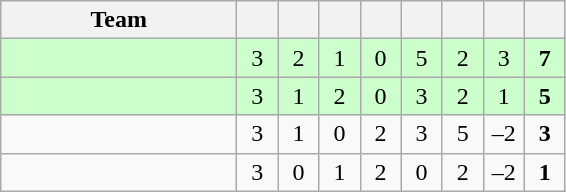<table class="wikitable" style="text-align:center;">
<tr>
<th width=150>Team</th>
<th width=20 abbr="Played"></th>
<th width=20 abbr="Won"></th>
<th width=20 abbr="Drawn"></th>
<th width=20 abbr="Lost"></th>
<th width=20 abbr="Goals for"></th>
<th width=20 abbr="Goals against"></th>
<th width=20 abbr="Goal difference"></th>
<th width=20 abbr="Points"></th>
</tr>
<tr bgcolor="#ccffcc">
<td align="left"></td>
<td>3</td>
<td>2</td>
<td>1</td>
<td>0</td>
<td>5</td>
<td>2</td>
<td>3</td>
<td><strong>7</strong></td>
</tr>
<tr bgcolor="#ccffcc">
<td align="left"></td>
<td>3</td>
<td>1</td>
<td>2</td>
<td>0</td>
<td>3</td>
<td>2</td>
<td>1</td>
<td><strong>5</strong></td>
</tr>
<tr>
<td align="left"></td>
<td>3</td>
<td>1</td>
<td>0</td>
<td>2</td>
<td>3</td>
<td>5</td>
<td>–2</td>
<td><strong>3</strong></td>
</tr>
<tr>
<td align="left"></td>
<td>3</td>
<td>0</td>
<td>1</td>
<td>2</td>
<td>0</td>
<td>2</td>
<td>–2</td>
<td><strong>1</strong></td>
</tr>
</table>
